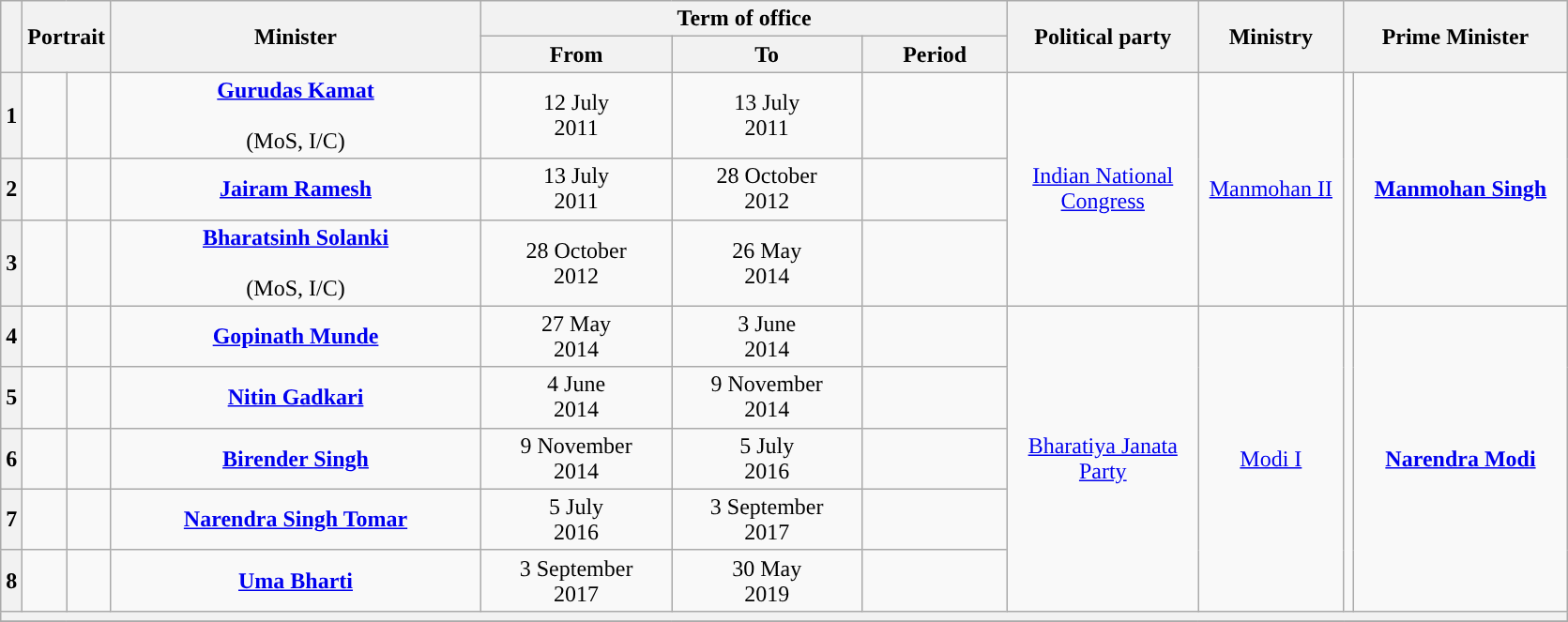<table class="wikitable" style="text-align:center">
<tr>
<th rowspan="2"></th>
<th rowspan="2" colspan="2">Portrait</th>
<th rowspan="2" style="width:16em">Minister<br></th>
<th colspan="3">Term of office</th>
<th rowspan="2" style="width:8em">Political party</th>
<th rowspan="2" style="width:6em">Ministry</th>
<th rowspan="2" colspan="2">Prime Minister</th>
</tr>
<tr>
<th style="width:8em">From</th>
<th style="width:8em">To</th>
<th style="width:6em">Period</th>
</tr>
<tr>
<th>1</th>
<td></td>
<td></td>
<td><strong><a href='#'>Gurudas Kamat</a></strong><br><br>(MoS, I/C)</td>
<td>12 July<br>2011</td>
<td>13 July<br>2011</td>
<td><strong></strong></td>
<td rowspan="3"><a href='#'>Indian National Congress</a></td>
<td rowspan="3"><a href='#'>Manmohan II</a></td>
<td rowspan="3"></td>
<td rowspan="3" style="width:9em"><strong><a href='#'>Manmohan Singh</a></strong></td>
</tr>
<tr>
<th>2</th>
<td></td>
<td></td>
<td><strong><a href='#'>Jairam Ramesh</a></strong><br></td>
<td>13 July<br>2011</td>
<td>28 October<br>2012</td>
<td><strong></strong></td>
</tr>
<tr>
<th>3</th>
<td></td>
<td></td>
<td><strong><a href='#'>Bharatsinh Solanki</a></strong><br><br>(MoS, I/C)</td>
<td>28 October<br>2012</td>
<td>26 May<br>2014</td>
<td><strong></strong></td>
</tr>
<tr>
<th>4</th>
<td></td>
<td></td>
<td><strong><a href='#'>Gopinath Munde</a></strong><br></td>
<td>27 May<br>2014</td>
<td>3 June<br>2014<br></td>
<td><strong></strong></td>
<td rowspan="5"><a href='#'>Bharatiya Janata Party</a></td>
<td rowspan="5"><a href='#'>Modi I</a></td>
<td rowspan="5"></td>
<td rowspan="5"><strong><a href='#'>Narendra Modi</a></strong></td>
</tr>
<tr>
<th>5</th>
<td></td>
<td></td>
<td><strong><a href='#'>Nitin Gadkari</a></strong><br></td>
<td>4 June<br>2014</td>
<td>9 November<br>2014</td>
<td><strong></strong></td>
</tr>
<tr>
<th>6</th>
<td></td>
<td></td>
<td><a href='#'><strong>Birender Singh</strong></a><br></td>
<td>9 November<br>2014</td>
<td>5 July<br>2016</td>
<td><strong></strong></td>
</tr>
<tr>
<th>7</th>
<td></td>
<td></td>
<td><strong><a href='#'>Narendra Singh Tomar</a></strong><br></td>
<td>5 July<br>2016</td>
<td>3 September<br>2017</td>
<td><strong></strong></td>
</tr>
<tr>
<th>8</th>
<td></td>
<td></td>
<td><strong><a href='#'>Uma Bharti</a></strong><br></td>
<td>3 September<br>2017</td>
<td>30 May<br>2019</td>
<td><strong></strong></td>
</tr>
<tr>
<th colspan="11"></th>
</tr>
<tr>
</tr>
</table>
